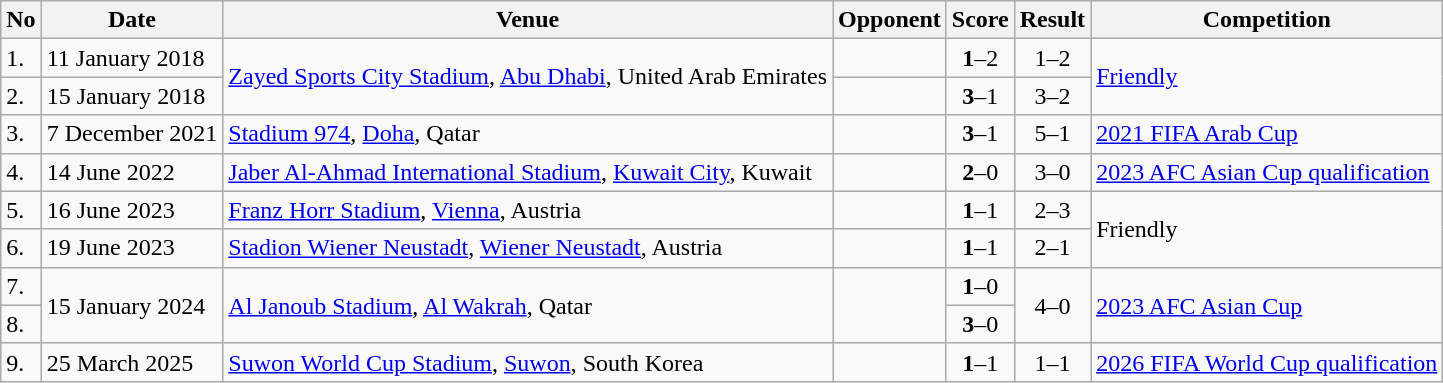<table class="wikitable" style="font-size:100%;">
<tr>
<th>No</th>
<th>Date</th>
<th>Venue</th>
<th>Opponent</th>
<th>Score</th>
<th>Result</th>
<th>Competition</th>
</tr>
<tr>
<td>1.</td>
<td>11 January 2018</td>
<td rowspan=2><a href='#'>Zayed Sports City Stadium</a>, <a href='#'>Abu Dhabi</a>, United Arab Emirates</td>
<td></td>
<td align=center><strong>1</strong>–2</td>
<td align=center>1–2</td>
<td rowspan=2><a href='#'>Friendly</a></td>
</tr>
<tr>
<td>2.</td>
<td>15 January 2018</td>
<td></td>
<td align=center><strong>3</strong>–1</td>
<td align=center>3–2</td>
</tr>
<tr>
<td>3.</td>
<td>7 December 2021</td>
<td><a href='#'>Stadium 974</a>, <a href='#'>Doha</a>, Qatar</td>
<td></td>
<td align=center><strong>3</strong>–1</td>
<td align=center>5–1</td>
<td><a href='#'>2021 FIFA Arab Cup</a></td>
</tr>
<tr>
<td>4.</td>
<td>14 June 2022</td>
<td><a href='#'>Jaber Al-Ahmad International Stadium</a>, <a href='#'>Kuwait City</a>, Kuwait</td>
<td></td>
<td align=center><strong>2</strong>–0</td>
<td align=center>3–0</td>
<td><a href='#'>2023 AFC Asian Cup qualification</a></td>
</tr>
<tr>
<td>5.</td>
<td>16 June 2023</td>
<td><a href='#'>Franz Horr Stadium</a>, <a href='#'>Vienna</a>, Austria</td>
<td></td>
<td align=center><strong>1</strong>–1</td>
<td align=center>2–3</td>
<td rowspan=2>Friendly</td>
</tr>
<tr>
<td>6.</td>
<td>19 June 2023</td>
<td><a href='#'>Stadion Wiener Neustadt</a>, <a href='#'>Wiener Neustadt</a>, Austria</td>
<td></td>
<td align=center><strong>1</strong>–1</td>
<td align=center>2–1</td>
</tr>
<tr>
<td>7.</td>
<td rowspan=2>15 January 2024</td>
<td rowspan=2><a href='#'>Al Janoub Stadium</a>, <a href='#'>Al Wakrah</a>, Qatar</td>
<td rowspan=2></td>
<td align=center><strong>1</strong>–0</td>
<td rowspan=2 align=center>4–0</td>
<td rowspan=2><a href='#'>2023 AFC Asian Cup</a></td>
</tr>
<tr>
<td>8.</td>
<td align=center><strong>3</strong>–0</td>
</tr>
<tr>
<td>9.</td>
<td>25 March 2025</td>
<td><a href='#'>Suwon World Cup Stadium</a>, <a href='#'>Suwon</a>, South Korea</td>
<td></td>
<td align="center"><strong>1</strong>–1</td>
<td align="center">1–1</td>
<td><a href='#'>2026 FIFA World Cup qualification</a></td>
</tr>
</table>
